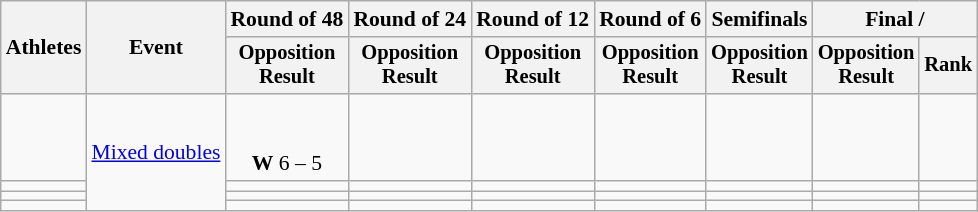<table class="wikitable" style="font-size:90%; text-align:center;">
<tr>
<th rowspan=2>Athletes</th>
<th rowspan=2>Event</th>
<th>Round of 48</th>
<th>Round of 24</th>
<th>Round of 12</th>
<th>Round of 6</th>
<th>Semifinals</th>
<th colspan=2>Final / </th>
</tr>
<tr style="font-size:95%">
<th>Opposition<br>Result</th>
<th>Opposition<br>Result</th>
<th>Opposition<br>Result</th>
<th>Opposition<br>Result</th>
<th>Opposition<br>Result</th>
<th>Opposition<br>Result</th>
<th>Rank</th>
</tr>
<tr>
<td align=left><br></td>
<td align=left rowspan=4><a href='#'>Mixed doubles</a></td>
<td><br><br><strong>W</strong> 6 – 5</td>
<td></td>
<td></td>
<td></td>
<td></td>
<td></td>
<td></td>
</tr>
<tr>
<td align=left></td>
<td></td>
<td></td>
<td></td>
<td></td>
<td></td>
<td></td>
<td></td>
</tr>
<tr>
<td align=left></td>
<td></td>
<td></td>
<td></td>
<td></td>
<td></td>
<td></td>
<td></td>
</tr>
<tr>
<td align=left></td>
<td></td>
<td></td>
<td></td>
<td></td>
<td></td>
<td></td>
<td></td>
</tr>
</table>
